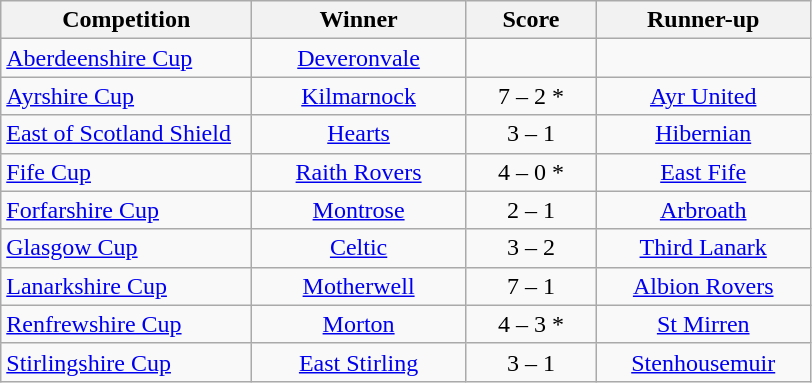<table class="wikitable" style="text-align: center;">
<tr>
<th width=160>Competition</th>
<th width=135>Winner</th>
<th width=80>Score</th>
<th width=135>Runner-up</th>
</tr>
<tr>
<td align=left><a href='#'>Aberdeenshire Cup</a></td>
<td><a href='#'>Deveronvale</a></td>
<td></td>
<td></td>
</tr>
<tr>
<td align=left><a href='#'>Ayrshire Cup</a></td>
<td><a href='#'>Kilmarnock</a></td>
<td>7 – 2 *</td>
<td><a href='#'>Ayr United</a></td>
</tr>
<tr>
<td align=left><a href='#'>East of Scotland Shield</a></td>
<td><a href='#'>Hearts</a></td>
<td>3 – 1</td>
<td><a href='#'>Hibernian</a></td>
</tr>
<tr>
<td align=left><a href='#'>Fife Cup</a></td>
<td><a href='#'>Raith Rovers</a></td>
<td>4 – 0 *</td>
<td><a href='#'>East Fife</a></td>
</tr>
<tr>
<td align=left><a href='#'>Forfarshire Cup</a></td>
<td><a href='#'>Montrose</a></td>
<td>2 – 1</td>
<td><a href='#'>Arbroath</a></td>
</tr>
<tr>
<td align=left><a href='#'>Glasgow Cup</a></td>
<td><a href='#'>Celtic</a></td>
<td>3 – 2 </td>
<td><a href='#'>Third Lanark</a></td>
</tr>
<tr>
<td align=left><a href='#'>Lanarkshire Cup</a></td>
<td><a href='#'>Motherwell</a></td>
<td>7 – 1</td>
<td><a href='#'>Albion Rovers</a></td>
</tr>
<tr>
<td align=left><a href='#'>Renfrewshire Cup</a></td>
<td><a href='#'>Morton</a></td>
<td>4 – 3 *</td>
<td><a href='#'>St Mirren</a></td>
</tr>
<tr>
<td align=left><a href='#'>Stirlingshire Cup</a></td>
<td><a href='#'>East Stirling</a></td>
<td>3 – 1</td>
<td><a href='#'>Stenhousemuir</a></td>
</tr>
</table>
